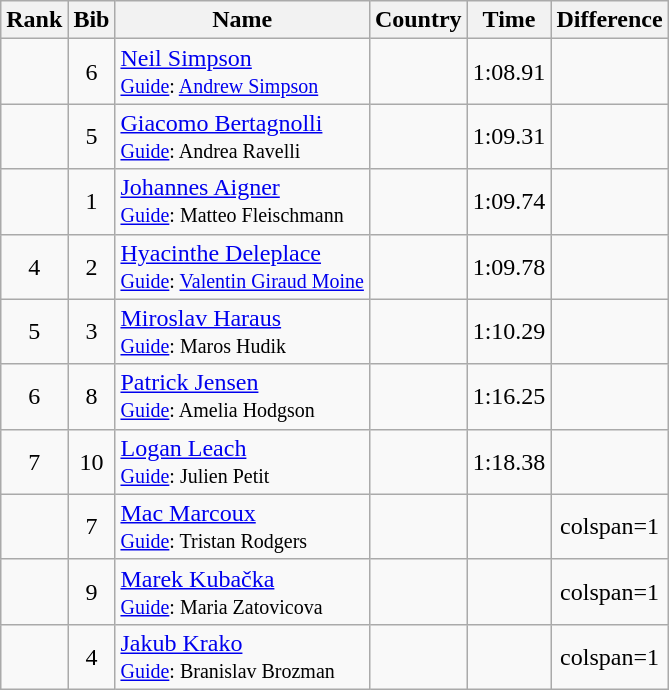<table class="wikitable sortable" style="text-align:center">
<tr>
<th>Rank</th>
<th>Bib</th>
<th>Name</th>
<th>Country</th>
<th>Time</th>
<th>Difference</th>
</tr>
<tr>
<td></td>
<td>6</td>
<td align="left"><a href='#'>Neil Simpson</a><br><small><a href='#'>Guide</a>: <a href='#'>Andrew Simpson</a></small></td>
<td align="left"></td>
<td>1:08.91</td>
<td></td>
</tr>
<tr>
<td></td>
<td>5</td>
<td align="left"><a href='#'>Giacomo Bertagnolli</a><br><small><a href='#'>Guide</a>: Andrea Ravelli </small></td>
<td align="left"></td>
<td>1:09.31</td>
<td></td>
</tr>
<tr>
<td></td>
<td>1</td>
<td align="left"><a href='#'>Johannes Aigner</a><br><small><a href='#'>Guide</a>: Matteo Fleischmann </small></td>
<td align="left"></td>
<td>1:09.74</td>
<td></td>
</tr>
<tr>
<td>4</td>
<td>2</td>
<td align="left"><a href='#'>Hyacinthe Deleplace</a><br><small><a href='#'>Guide</a>: <a href='#'>Valentin Giraud Moine</a> </small></td>
<td align="left"></td>
<td>1:09.78</td>
<td></td>
</tr>
<tr>
<td>5</td>
<td>3</td>
<td align="left"><a href='#'>Miroslav Haraus</a><br><small><a href='#'>Guide</a>: Maros Hudik</small></td>
<td align="left"></td>
<td>1:10.29</td>
<td></td>
</tr>
<tr>
<td>6</td>
<td>8</td>
<td align="left"><a href='#'>Patrick Jensen</a><br><small><a href='#'>Guide</a>: Amelia Hodgson </small></td>
<td align="left"></td>
<td>1:16.25</td>
<td></td>
</tr>
<tr>
<td>7</td>
<td>10</td>
<td align="left"><a href='#'>Logan Leach</a><br><small><a href='#'>Guide</a>: Julien Petit</small></td>
<td align="left"></td>
<td>1:18.38</td>
<td></td>
</tr>
<tr>
<td></td>
<td>7</td>
<td align="left"><a href='#'>Mac Marcoux</a><br><small><a href='#'>Guide</a>: Tristan Rodgers</small></td>
<td align="left"></td>
<td></td>
<td>colspan=1 </td>
</tr>
<tr>
<td></td>
<td>9</td>
<td align="left"><a href='#'>Marek Kubačka</a><br><small><a href='#'>Guide</a>: Maria Zatovicova</small></td>
<td align="left"></td>
<td></td>
<td>colspan=1 </td>
</tr>
<tr>
<td></td>
<td>4</td>
<td align="left"><a href='#'>Jakub Krako</a><br><small><a href='#'>Guide</a>: Branislav Brozman</small></td>
<td align="left"></td>
<td></td>
<td>colspan=1 </td>
</tr>
</table>
